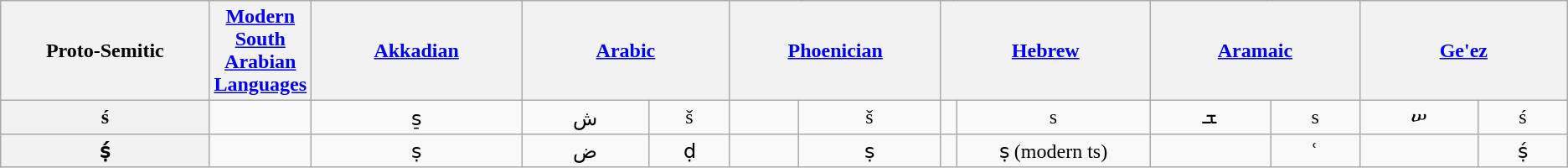<table class="wikitable" style="text-align:center;">
<tr>
<th width="14%">Proto-Semitic</th>
<th><a href='#'>Modern South Arabian Languages</a></th>
<th width="14%"><a href='#'>Akkadian</a></th>
<th width="14%" colspan="2"><a href='#'>Arabic</a></th>
<th width="14%" colspan="2"><a href='#'>Phoenician</a></th>
<th width="14%" colspan="2"><a href='#'>Hebrew</a></th>
<th width="14%" colspan="2"><a href='#'>Aramaic</a></th>
<th width="14%" colspan="2"><a href='#'>Ge'ez</a></th>
</tr>
<tr>
<th>ś </th>
<td></td>
<td>s̠</td>
<td>ش</td>
<td>š</td>
<td></td>
<td>š</td>
<td></td>
<td>s</td>
<td>ܫ</td>
<td>s</td>
<td>ሠ</td>
<td>ś</td>
</tr>
<tr>
<th>ṣ́ </th>
<td></td>
<td>ṣ</td>
<td>ض</td>
<td>ḍ</td>
<td></td>
<td>ṣ</td>
<td></td>
<td>ṣ (modern ts)</td>
<td></td>
<td>ʿ</td>
<td></td>
<td>ṣ́</td>
</tr>
</table>
